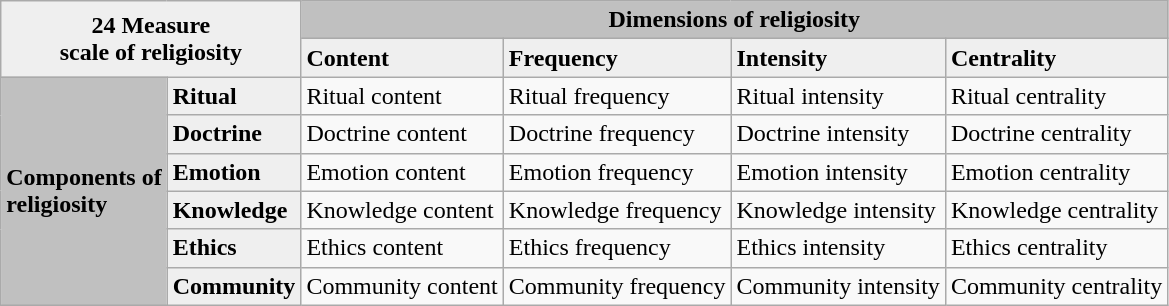<table class="wikitable">
<tr>
<th rowspan="2" colspan="2" style="font-weight:bold; background-color:#efefef;">24 Measure <br>scale of religiosity<br></th>
<th colspan="4" style="text-align: center; font-weight:bold; background-color:#c0c0c0;">Dimensions of religiosity</th>
</tr>
<tr>
<td style="font-weight:bold; background-color:#efefef;">Content</td>
<td style="font-weight:bold; background-color:#efefef;">Frequency</td>
<td style="font-weight:bold; background-color:#efefef;">Intensity</td>
<td style="font-weight:bold; background-color:#efefef;">Centrality</td>
</tr>
<tr>
<td rowspan="6" style="font-weight:bold; background-color:#c0c0c0;">Components of <br>religiosity<br></td>
<td style="font-weight:bold; background-color:#efefef;">Ritual</td>
<td>Ritual content</td>
<td>Ritual frequency</td>
<td>Ritual intensity</td>
<td>Ritual centrality</td>
</tr>
<tr>
<td style="font-weight:bold; background-color:#efefef;">Doctrine</td>
<td>Doctrine content</td>
<td>Doctrine frequency</td>
<td>Doctrine intensity</td>
<td>Doctrine centrality</td>
</tr>
<tr>
<td style="font-weight:bold; background-color:#efefef;">Emotion</td>
<td>Emotion content</td>
<td>Emotion frequency</td>
<td>Emotion intensity</td>
<td>Emotion centrality</td>
</tr>
<tr>
<td style="font-weight:bold; background-color:#efefef;">Knowledge</td>
<td>Knowledge content</td>
<td>Knowledge frequency</td>
<td>Knowledge intensity</td>
<td>Knowledge centrality</td>
</tr>
<tr>
<td style="font-weight:bold; background-color:#efefef;">Ethics</td>
<td>Ethics content</td>
<td>Ethics frequency</td>
<td>Ethics intensity</td>
<td>Ethics centrality</td>
</tr>
<tr>
<td style="font-weight:bold; background-color:#efefef;">Community</td>
<td>Community content</td>
<td>Community frequency</td>
<td>Community intensity</td>
<td>Community centrality</td>
</tr>
</table>
